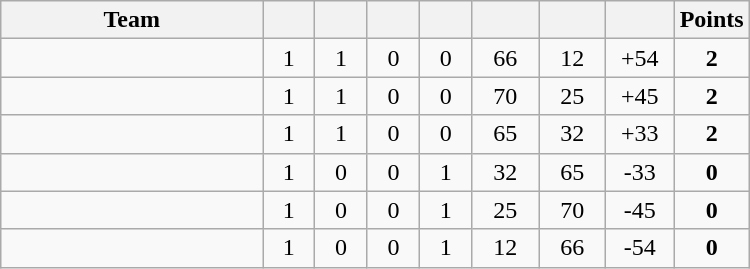<table class=wikitable style="text-align:center" width=500>
<tr>
<th width=35%>Team</th>
<th width=30></th>
<th width=30></th>
<th width=30></th>
<th width=30></th>
<th width=40></th>
<th width=40></th>
<th width=40></th>
<th width=30>Points</th>
</tr>
<tr>
<td align=left></td>
<td>1</td>
<td>1</td>
<td>0</td>
<td>0</td>
<td>66</td>
<td>12</td>
<td>+54</td>
<td><strong>2</strong></td>
</tr>
<tr>
<td align=left></td>
<td>1</td>
<td>1</td>
<td>0</td>
<td>0</td>
<td>70</td>
<td>25</td>
<td>+45</td>
<td><strong>2</strong></td>
</tr>
<tr>
<td align=left></td>
<td>1</td>
<td>1</td>
<td>0</td>
<td>0</td>
<td>65</td>
<td>32</td>
<td>+33</td>
<td><strong>2</strong></td>
</tr>
<tr>
<td align=left></td>
<td>1</td>
<td>0</td>
<td>0</td>
<td>1</td>
<td>32</td>
<td>65</td>
<td>-33</td>
<td><strong>0</strong></td>
</tr>
<tr>
<td align=left></td>
<td>1</td>
<td>0</td>
<td>0</td>
<td>1</td>
<td>25</td>
<td>70</td>
<td>-45</td>
<td><strong>0</strong></td>
</tr>
<tr>
<td align=left></td>
<td>1</td>
<td>0</td>
<td>0</td>
<td>1</td>
<td>12</td>
<td>66</td>
<td>-54</td>
<td><strong>0</strong></td>
</tr>
</table>
